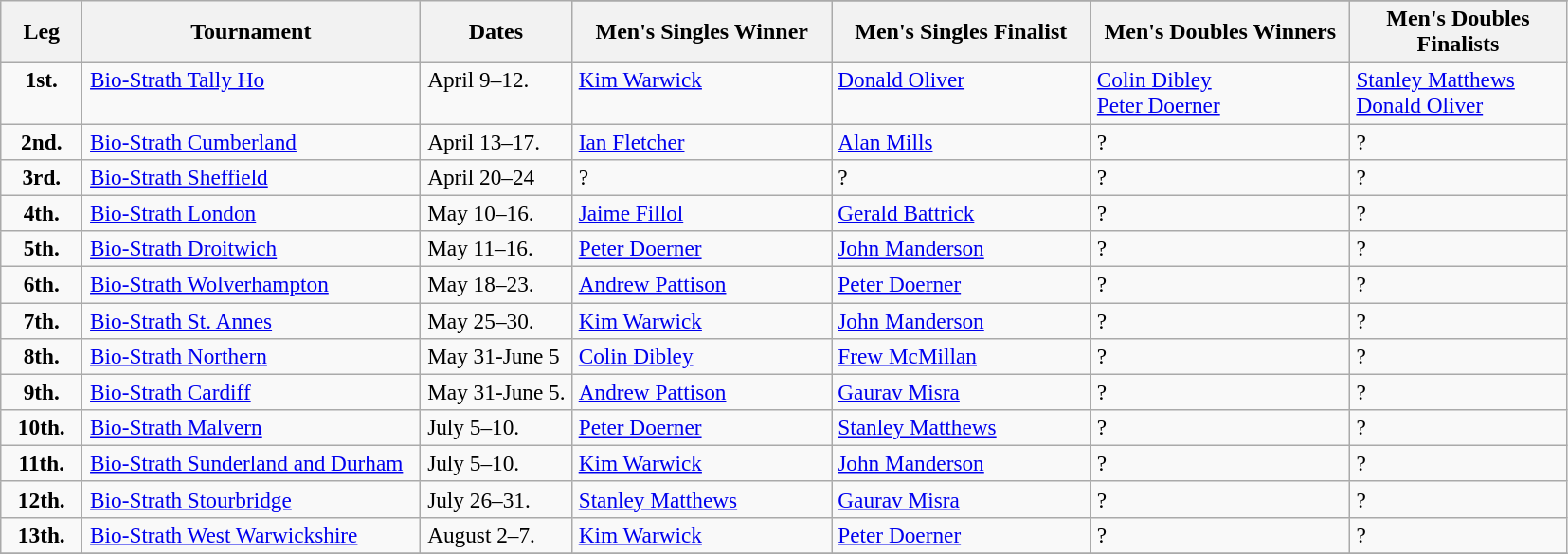<table class="wikitable" style="margin-left:1em;" style="font-size:95%;">
<tr>
<th rowspan="2" style="width:50px;">Leg</th>
<th rowspan="2" style="width:230px;">Tournament</th>
<th rowspan="2" style="width:100px;">Dates</th>
</tr>
<tr>
<th style="width:175px;">Men's Singles Winner</th>
<th style="width:175px;">Men's Singles Finalist</th>
<th style="width:175px;">Men's Doubles Winners</th>
<th style="width:145px;">Men's Doubles Finalists</th>
</tr>
<tr style="font-size:97%; vertical-align:top;">
<td style="text-align:center;"><strong>1st.</strong></td>
<td style="padding-left:5px;"><a href='#'>Bio-Strath Tally Ho</a></td>
<td style="padding-left:5px;">April 9–12.</td>
<td style="padding-left:4px;"> <a href='#'>Kim Warwick</a></td>
<td style="padding-left:4px;"> <a href='#'>Donald Oliver</a></td>
<td style="padding-left:4px;"> <a href='#'>Colin Dibley</a><br> <a href='#'>Peter Doerner</a></td>
<td style="padding-left:4px;"> <a href='#'>Stanley Matthews</a> <br> <a href='#'>Donald Oliver</a></td>
</tr>
<tr style="font-size:97%; vertical-align:top;">
<td style="text-align:center;"><strong>2nd.</strong></td>
<td style="padding-left:5px;"><a href='#'>Bio-Strath Cumberland</a></td>
<td style="padding-left:5px;">April 13–17.</td>
<td style="padding-left:4px;"> <a href='#'>Ian Fletcher</a></td>
<td style="padding-left:4px;"> <a href='#'>Alan Mills</a></td>
<td style="padding-left:4px;">?</td>
<td style="padding-left:4px;">?</td>
</tr>
<tr style="font-size:97%; vertical-align:top;">
<td style="text-align:center;"><strong>3rd.</strong></td>
<td style="padding-left:5px;"><a href='#'>Bio-Strath Sheffield</a></td>
<td style="padding-left:5px;">April 20–24</td>
<td style="padding-left:4px;">?</td>
<td style="padding-left:4px;">?</td>
<td style="padding-left:4px;">?</td>
<td style="padding-left:4px;">?</td>
</tr>
<tr style="font-size:97%; vertical-align:top;">
<td style="text-align:center;"><strong>4th.</strong></td>
<td style="padding-left:5px;"><a href='#'>Bio-Strath London</a></td>
<td style="padding-left:5px;">May 10–16.</td>
<td style="padding-left:4px;"> <a href='#'>Jaime Fillol</a></td>
<td style="padding-left:4px;"> <a href='#'>Gerald Battrick</a></td>
<td style="padding-left:4px;">?</td>
<td style="padding-left:4px;">?</td>
</tr>
<tr style="font-size:97%; vertical-align:top;">
<td style="text-align:center;"><strong>5th.</strong></td>
<td style="padding-left:5px;"><a href='#'>Bio-Strath Droitwich</a></td>
<td style="padding-left:5px;">May 11–16.</td>
<td style="padding-left:4px;"> <a href='#'>Peter Doerner</a></td>
<td style="padding-left:4px;"> <a href='#'>John Manderson</a></td>
<td style="padding-left:4px;">?</td>
<td style="padding-left:4px;">?</td>
</tr>
<tr style="font-size:97%; vertical-align:top;">
<td style="text-align:center;"><strong>6th.</strong></td>
<td style="padding-left:5px;"><a href='#'>Bio-Strath Wolverhampton</a></td>
<td style="padding-left:5px;">May 18–23.</td>
<td style="padding-left:4px;"> <a href='#'>Andrew Pattison</a></td>
<td style="padding-left:4px;"> <a href='#'>Peter Doerner</a></td>
<td style="padding-left:4px;">?</td>
<td style="padding-left:4px;">?</td>
</tr>
<tr style="font-size:97%; vertical-align:top;">
<td style="text-align:center;"><strong>7th.</strong></td>
<td style="padding-left:5px;"><a href='#'>Bio-Strath St. Annes</a></td>
<td style="padding-left:5px;">May 25–30.</td>
<td style="padding-left:4px;"> <a href='#'>Kim Warwick</a></td>
<td style="padding-left:4px;"> <a href='#'>John Manderson</a></td>
<td style="padding-left:4px;">?</td>
<td style="padding-left:4px;">?</td>
</tr>
<tr style="font-size:97%; vertical-align:top;">
<td style="text-align:center;"><strong>8th.</strong></td>
<td style="padding-left:5px;"><a href='#'>Bio-Strath Northern</a></td>
<td style="padding-left:5px;">May 31-June 5</td>
<td style="padding-left:4px;"> <a href='#'>Colin Dibley</a></td>
<td style="padding-left:4px;"> <a href='#'>Frew McMillan</a></td>
<td style="padding-left:4px;">?</td>
<td style="padding-left:4px;">?</td>
</tr>
<tr style="font-size:97%; vertical-align:top;">
<td style="text-align:center;"><strong>9th.</strong></td>
<td style="padding-left:5px;"><a href='#'>Bio-Strath Cardiff</a></td>
<td style="padding-left:5px;">May 31-June 5.</td>
<td style="padding-left:4px;"> <a href='#'>Andrew Pattison</a></td>
<td style="padding-left:4px;"> <a href='#'>Gaurav Misra</a></td>
<td style="padding-left:4px;">?</td>
<td style="padding-left:4px;">?</td>
</tr>
<tr style="font-size:97%; vertical-align:top;">
<td style="text-align:center;"><strong>10th.</strong></td>
<td style="padding-left:5px;"><a href='#'>Bio-Strath Malvern</a></td>
<td style="padding-left:5px;">July 5–10.</td>
<td style="padding-left:4px;"> <a href='#'>Peter Doerner</a></td>
<td style="padding-left:4px;"> <a href='#'>Stanley Matthews</a></td>
<td style="padding-left:4px;">?</td>
<td style="padding-left:4px;">?</td>
</tr>
<tr style="font-size:97%; vertical-align:top;">
<td style="text-align:center;"><strong>11th.</strong></td>
<td style="padding-left:5px;"><a href='#'>Bio-Strath Sunderland and Durham</a></td>
<td style="padding-left:5px;">July 5–10.</td>
<td style="padding-left:4px;"> <a href='#'>Kim Warwick</a></td>
<td style="padding-left:4px;"> <a href='#'>John Manderson</a></td>
<td style="padding-left:4px;">?</td>
<td style="padding-left:4px;">?</td>
</tr>
<tr style="font-size:97%; vertical-align:top;">
<td style="text-align:center;"><strong>12th.</strong></td>
<td style="padding-left:5px;"><a href='#'>Bio-Strath Stourbridge</a></td>
<td style="padding-left:5px;">July 26–31.</td>
<td style="padding-left:4px;"> <a href='#'>Stanley Matthews</a></td>
<td style="padding-left:4px;"> <a href='#'>Gaurav Misra</a></td>
<td style="padding-left:4px;">?</td>
<td style="padding-left:4px;">?</td>
</tr>
<tr style="font-size:97%; vertical-align:top;">
<td style="text-align:center;"><strong>13th.</strong></td>
<td style="padding-left:5px;"><a href='#'>Bio-Strath West Warwickshire</a></td>
<td style="padding-left:5px;">August 2–7.</td>
<td style="padding-left:4px;"> <a href='#'>Kim Warwick</a></td>
<td style="padding-left:4px;"> <a href='#'>Peter Doerner</a></td>
<td style="padding-left:4px;">?</td>
<td style="padding-left:4px;">?</td>
</tr>
<tr style="font-size:97%; vertical-align:top;">
</tr>
</table>
